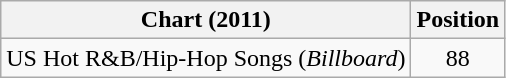<table class="wikitable">
<tr>
<th>Chart (2011)</th>
<th>Position</th>
</tr>
<tr>
<td>US Hot R&B/Hip-Hop Songs (<em>Billboard</em>)</td>
<td align="center">88</td>
</tr>
</table>
